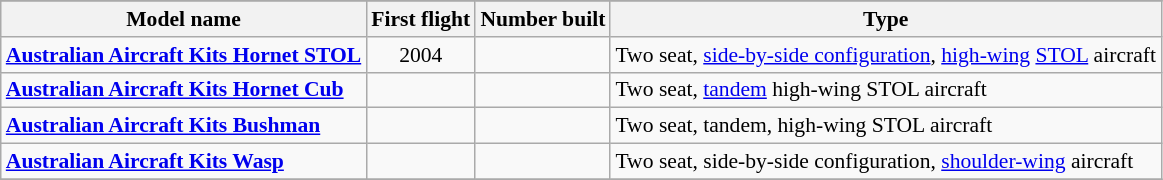<table class="wikitable" align=center style="font-size:90%;">
<tr>
</tr>
<tr style="background:#efefef;">
<th>Model name</th>
<th>First flight</th>
<th>Number built</th>
<th>Type</th>
</tr>
<tr>
<td align=left><strong><a href='#'>Australian Aircraft Kits Hornet STOL</a></strong></td>
<td align=center>2004</td>
<td align=center></td>
<td align=left>Two seat, <a href='#'>side-by-side configuration</a>, <a href='#'>high-wing</a> <a href='#'>STOL</a> aircraft</td>
</tr>
<tr>
<td align=left><strong><a href='#'>Australian Aircraft Kits Hornet Cub</a></strong></td>
<td align=center></td>
<td align=center></td>
<td align=left>Two seat, <a href='#'>tandem</a> high-wing STOL aircraft</td>
</tr>
<tr>
<td align=left><strong><a href='#'>Australian Aircraft Kits Bushman</a></strong></td>
<td align=center></td>
<td align=center></td>
<td align=left>Two seat, tandem, high-wing STOL aircraft</td>
</tr>
<tr>
<td align=left><strong><a href='#'>Australian Aircraft Kits Wasp</a></strong></td>
<td align=center></td>
<td align=center></td>
<td align=left>Two seat, side-by-side configuration, <a href='#'>shoulder-wing</a> aircraft</td>
</tr>
<tr>
</tr>
</table>
